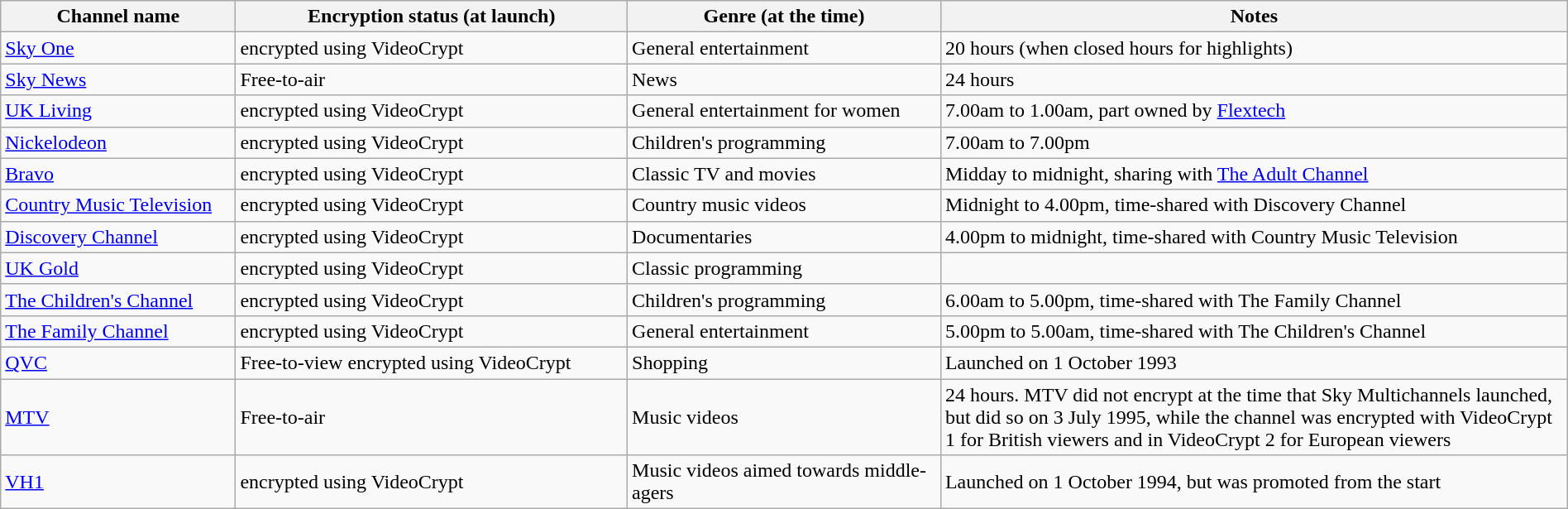<table class="wikitable sortable" width="100%">
<tr>
<th width="15%">Channel name</th>
<th width="25%">Encryption status (at launch)</th>
<th width="20%">Genre (at the time)</th>
<th width="40%">Notes</th>
</tr>
<tr>
<td><a href='#'>Sky One</a></td>
<td>encrypted using VideoCrypt</td>
<td>General entertainment</td>
<td>20 hours (when closed hours for highlights)</td>
</tr>
<tr>
<td><a href='#'>Sky News</a></td>
<td>Free-to-air</td>
<td>News</td>
<td>24 hours</td>
</tr>
<tr>
<td><a href='#'>UK Living</a></td>
<td>encrypted using VideoCrypt</td>
<td>General entertainment for women</td>
<td>7.00am to 1.00am, part owned by <a href='#'>Flextech</a></td>
</tr>
<tr>
<td><a href='#'>Nickelodeon</a></td>
<td>encrypted using VideoCrypt</td>
<td>Children's programming</td>
<td>7.00am to 7.00pm</td>
</tr>
<tr>
<td><a href='#'>Bravo</a></td>
<td>encrypted using VideoCrypt</td>
<td>Classic TV and movies</td>
<td>Midday to midnight, sharing with <a href='#'>The Adult Channel</a></td>
</tr>
<tr>
<td><a href='#'>Country Music Television</a></td>
<td>encrypted using VideoCrypt</td>
<td>Country music videos</td>
<td>Midnight to 4.00pm, time-shared with Discovery Channel</td>
</tr>
<tr>
<td><a href='#'>Discovery Channel</a></td>
<td>encrypted using VideoCrypt</td>
<td>Documentaries</td>
<td>4.00pm to midnight, time-shared with Country Music Television</td>
</tr>
<tr>
<td><a href='#'>UK Gold</a></td>
<td>encrypted using VideoCrypt</td>
<td>Classic programming</td>
<td></td>
</tr>
<tr>
<td><a href='#'>The Children's Channel</a></td>
<td>encrypted using VideoCrypt</td>
<td>Children's programming</td>
<td>6.00am to 5.00pm, time-shared with The Family Channel</td>
</tr>
<tr>
<td><a href='#'>The Family Channel</a></td>
<td>encrypted using VideoCrypt</td>
<td>General entertainment</td>
<td>5.00pm to 5.00am, time-shared with The Children's Channel</td>
</tr>
<tr>
<td><a href='#'>QVC</a></td>
<td>Free-to-view encrypted using VideoCrypt</td>
<td>Shopping</td>
<td>Launched on 1 October 1993</td>
</tr>
<tr>
<td><a href='#'>MTV</a></td>
<td>Free-to-air</td>
<td>Music videos</td>
<td>24 hours. MTV did not encrypt at the time that Sky Multichannels launched, but did so on 3 July 1995, while the channel was encrypted with VideoCrypt 1 for British viewers and in VideoCrypt 2 for European viewers</td>
</tr>
<tr>
<td><a href='#'>VH1</a></td>
<td>encrypted using VideoCrypt</td>
<td>Music videos aimed towards middle-agers</td>
<td>Launched on 1 October 1994, but was promoted from the start</td>
</tr>
</table>
